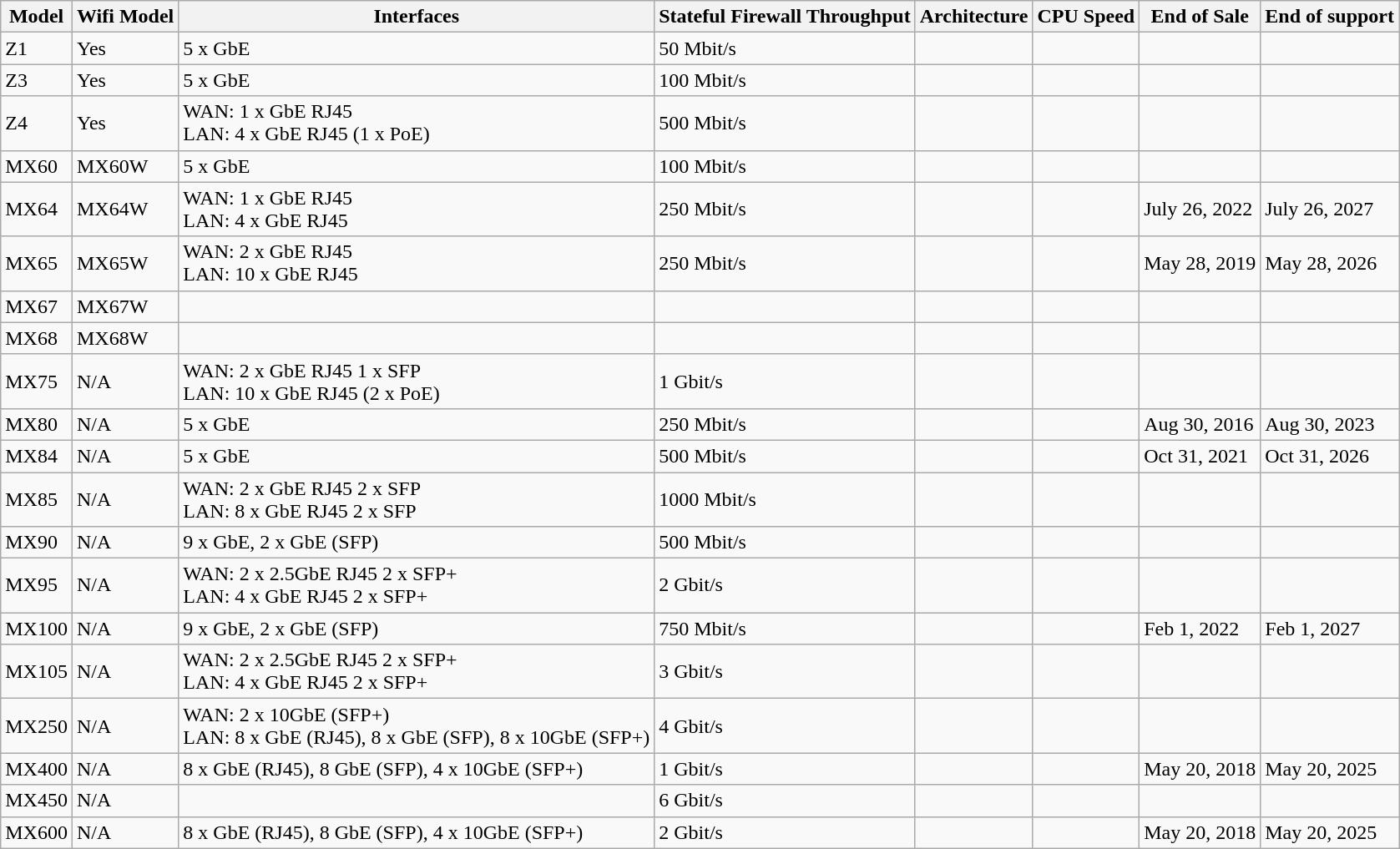<table class="wikitable">
<tr>
<th>Model</th>
<th>Wifi Model</th>
<th>Interfaces</th>
<th>Stateful Firewall Throughput</th>
<th>Architecture</th>
<th>CPU Speed</th>
<th>End of Sale</th>
<th>End of support</th>
</tr>
<tr>
<td>Z1</td>
<td>Yes</td>
<td>5 x GbE</td>
<td>50 Mbit/s</td>
<td></td>
<td></td>
<td></td>
<td></td>
</tr>
<tr>
<td>Z3</td>
<td>Yes</td>
<td>5 x GbE</td>
<td>100 Mbit/s</td>
<td></td>
<td></td>
<td></td>
<td></td>
</tr>
<tr>
<td>Z4</td>
<td>Yes</td>
<td>WAN: 1 x GbE RJ45<br>LAN: 4 x GbE RJ45 (1 x PoE)</td>
<td>500 Mbit/s</td>
<td></td>
<td></td>
<td></td>
<td></td>
</tr>
<tr>
<td>MX60</td>
<td>MX60W</td>
<td>5 x GbE</td>
<td>100 Mbit/s</td>
<td></td>
<td></td>
<td></td>
<td></td>
</tr>
<tr>
<td>MX64</td>
<td>MX64W</td>
<td>WAN: 1 x GbE RJ45<br>LAN: 4 x GbE RJ45</td>
<td>250 Mbit/s</td>
<td></td>
<td></td>
<td>July 26, 2022</td>
<td>July 26, 2027</td>
</tr>
<tr>
<td>MX65</td>
<td>MX65W</td>
<td>WAN: 2 x GbE RJ45<br>LAN: 10 x GbE RJ45</td>
<td>250 Mbit/s</td>
<td></td>
<td></td>
<td>May 28, 2019</td>
<td>May 28, 2026</td>
</tr>
<tr>
<td>MX67</td>
<td>MX67W</td>
<td></td>
<td></td>
<td></td>
<td></td>
<td></td>
<td></td>
</tr>
<tr>
<td>MX68</td>
<td>MX68W</td>
<td></td>
<td></td>
<td></td>
<td></td>
<td></td>
<td></td>
</tr>
<tr>
<td>MX75</td>
<td>N/A</td>
<td>WAN: 2 x GbE RJ45 1 x SFP<br>LAN: 10 x GbE RJ45 (2 x PoE)</td>
<td>1 Gbit/s</td>
<td></td>
<td></td>
<td></td>
<td></td>
</tr>
<tr>
<td>MX80</td>
<td>N/A</td>
<td>5 x GbE</td>
<td>250 Mbit/s</td>
<td></td>
<td></td>
<td>Aug 30, 2016</td>
<td>Aug 30, 2023</td>
</tr>
<tr>
<td>MX84</td>
<td>N/A</td>
<td>5 x GbE</td>
<td>500 Mbit/s</td>
<td></td>
<td></td>
<td>Oct 31, 2021</td>
<td>Oct 31, 2026</td>
</tr>
<tr>
<td>MX85</td>
<td>N/A</td>
<td>WAN: 2 x GbE RJ45 2 x SFP<br>LAN: 8 x GbE RJ45 2 x SFP</td>
<td>1000 Mbit/s</td>
<td></td>
<td></td>
<td></td>
<td></td>
</tr>
<tr>
<td>MX90</td>
<td>N/A</td>
<td>9 x GbE, 2 x GbE (SFP)</td>
<td>500 Mbit/s</td>
<td></td>
<td></td>
<td></td>
<td></td>
</tr>
<tr>
<td>MX95</td>
<td>N/A</td>
<td>WAN: 2 x 2.5GbE RJ45 2 x SFP+<br>LAN: 4 x GbE RJ45 2 x SFP+</td>
<td>2 Gbit/s</td>
<td></td>
<td></td>
<td></td>
<td></td>
</tr>
<tr>
<td>MX100</td>
<td>N/A</td>
<td>9 x GbE, 2 x GbE (SFP)</td>
<td>750 Mbit/s</td>
<td></td>
<td></td>
<td>Feb 1, 2022</td>
<td>Feb 1, 2027</td>
</tr>
<tr>
<td>MX105</td>
<td>N/A</td>
<td>WAN: 2 x 2.5GbE RJ45 2 x SFP+<br>LAN: 4 x GbE RJ45 2 x SFP+</td>
<td>3 Gbit/s</td>
<td></td>
<td></td>
<td></td>
<td></td>
</tr>
<tr>
<td>MX250</td>
<td>N/A</td>
<td>WAN: 2 x 10GbE (SFP+)<br>LAN: 8 x GbE (RJ45), 8 x GbE (SFP), 8 x 10GbE (SFP+)</td>
<td>4 Gbit/s</td>
<td></td>
<td></td>
<td></td>
<td></td>
</tr>
<tr>
<td>MX400</td>
<td>N/A</td>
<td>8 x GbE (RJ45), 8 GbE (SFP), 4 x 10GbE (SFP+)</td>
<td>1 Gbit/s</td>
<td></td>
<td></td>
<td>May 20, 2018</td>
<td>May 20, 2025</td>
</tr>
<tr>
<td>MX450</td>
<td>N/A</td>
<td></td>
<td>6 Gbit/s</td>
<td></td>
<td></td>
<td></td>
<td></td>
</tr>
<tr>
<td>MX600</td>
<td>N/A</td>
<td>8 x GbE (RJ45), 8 GbE (SFP), 4 x 10GbE (SFP+)</td>
<td>2 Gbit/s</td>
<td></td>
<td></td>
<td>May 20, 2018</td>
<td>May 20, 2025</td>
</tr>
</table>
